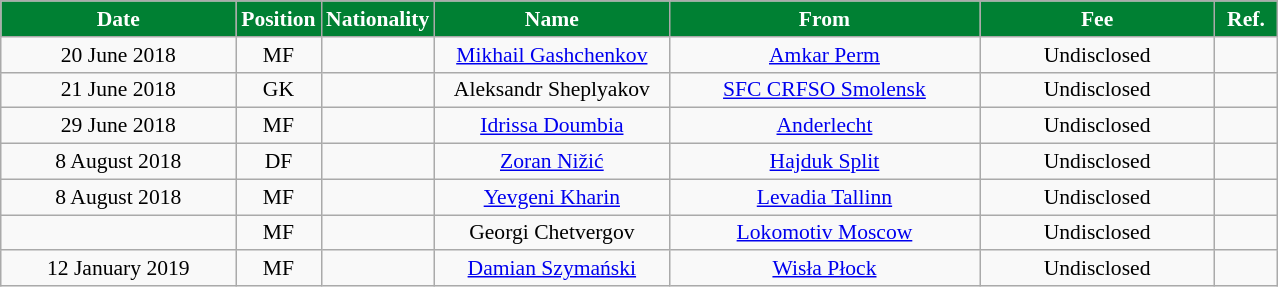<table class="wikitable"  style="text-align:center; font-size:90%; ">
<tr>
<th style="background:#008033; color:white; width:150px;">Date</th>
<th style="background:#008033; color:white; width:50px;">Position</th>
<th style="background:#008033; color:white; width:50px;">Nationality</th>
<th style="background:#008033; color:white; width:150px;">Name</th>
<th style="background:#008033; color:white; width:200px;">From</th>
<th style="background:#008033; color:white; width:150px;">Fee</th>
<th style="background:#008033; color:white; width:35px;">Ref.</th>
</tr>
<tr>
<td>20 June 2018</td>
<td>MF</td>
<td></td>
<td><a href='#'>Mikhail Gashchenkov</a></td>
<td><a href='#'>Amkar Perm</a></td>
<td>Undisclosed</td>
<td></td>
</tr>
<tr>
<td>21 June 2018</td>
<td>GK</td>
<td></td>
<td>Aleksandr Sheplyakov</td>
<td><a href='#'>SFC CRFSO Smolensk</a></td>
<td>Undisclosed</td>
<td></td>
</tr>
<tr>
<td>29 June 2018</td>
<td>MF</td>
<td></td>
<td><a href='#'>Idrissa Doumbia</a></td>
<td><a href='#'>Anderlecht</a></td>
<td>Undisclosed</td>
<td></td>
</tr>
<tr>
<td>8 August 2018</td>
<td>DF</td>
<td></td>
<td><a href='#'>Zoran Nižić</a></td>
<td><a href='#'>Hajduk Split</a></td>
<td>Undisclosed</td>
<td></td>
</tr>
<tr>
<td>8 August 2018</td>
<td>MF</td>
<td></td>
<td><a href='#'>Yevgeni Kharin</a></td>
<td><a href='#'>Levadia Tallinn</a></td>
<td>Undisclosed</td>
<td></td>
</tr>
<tr>
<td></td>
<td>MF</td>
<td></td>
<td>Georgi Chetvergov</td>
<td><a href='#'>Lokomotiv Moscow</a></td>
<td>Undisclosed</td>
<td></td>
</tr>
<tr>
<td>12 January 2019</td>
<td>MF</td>
<td></td>
<td><a href='#'>Damian Szymański</a></td>
<td><a href='#'>Wisła Płock</a></td>
<td>Undisclosed</td>
<td></td>
</tr>
</table>
